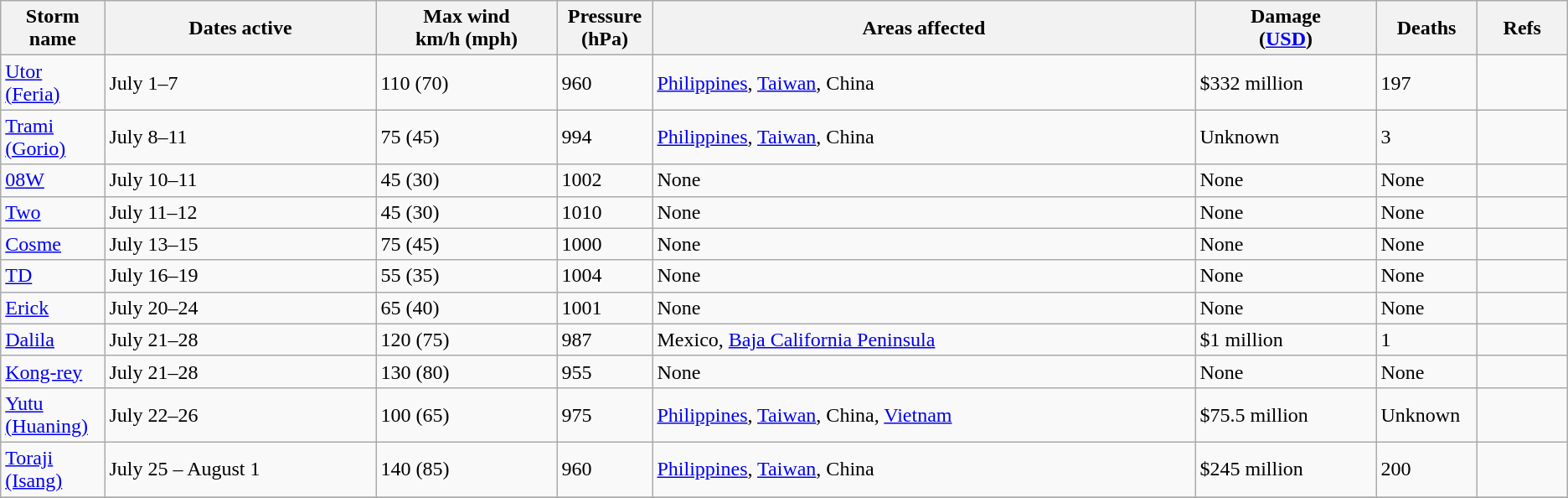<table class="wikitable sortable">
<tr>
<th width="5%">Storm name</th>
<th width="15%">Dates active</th>
<th width="10%">Max wind<br>km/h (mph)</th>
<th width="5%">Pressure<br>(hPa)</th>
<th width="30%">Areas affected</th>
<th width="10%">Damage<br>(<a href='#'>USD</a>)</th>
<th width="5%">Deaths</th>
<th width="5%">Refs</th>
</tr>
<tr>
<td><a href='#'>Utor (Feria)</a></td>
<td>July 1–7</td>
<td>110 (70)</td>
<td>960</td>
<td><a href='#'>Philippines</a>, <a href='#'>Taiwan</a>, China</td>
<td>$332 million</td>
<td>197</td>
<td></td>
</tr>
<tr>
<td><a href='#'>Trami (Gorio)</a></td>
<td>July 8–11</td>
<td>75 (45)</td>
<td>994</td>
<td><a href='#'>Philippines</a>, <a href='#'>Taiwan</a>, China</td>
<td>Unknown</td>
<td>3</td>
<td></td>
</tr>
<tr>
<td><a href='#'>08W</a></td>
<td>July 10–11</td>
<td>45 (30)</td>
<td>1002</td>
<td>None</td>
<td>None</td>
<td>None</td>
<td></td>
</tr>
<tr>
<td><a href='#'>Two</a></td>
<td>July 11–12</td>
<td>45 (30)</td>
<td>1010</td>
<td>None</td>
<td>None</td>
<td>None</td>
<td></td>
</tr>
<tr>
<td><a href='#'>Cosme</a></td>
<td>July 13–15</td>
<td>75 (45)</td>
<td>1000</td>
<td>None</td>
<td>None</td>
<td>None</td>
<td></td>
</tr>
<tr>
<td><a href='#'>TD</a></td>
<td>July 16–19</td>
<td>55 (35)</td>
<td>1004</td>
<td>None</td>
<td>None</td>
<td>None</td>
<td></td>
</tr>
<tr>
<td><a href='#'>Erick</a></td>
<td>July 20–24</td>
<td>65 (40)</td>
<td>1001</td>
<td>None</td>
<td>None</td>
<td>None</td>
<td></td>
</tr>
<tr>
<td><a href='#'>Dalila</a></td>
<td>July 21–28</td>
<td>120 (75)</td>
<td>987</td>
<td>Mexico, <a href='#'>Baja California Peninsula</a></td>
<td>$1 million</td>
<td>1</td>
<td></td>
</tr>
<tr>
<td><a href='#'>Kong-rey</a></td>
<td>July 21–28</td>
<td>130 (80)</td>
<td>955</td>
<td>None</td>
<td>None</td>
<td>None</td>
<td></td>
</tr>
<tr>
<td><a href='#'>Yutu (Huaning)</a></td>
<td>July 22–26</td>
<td>100 (65)</td>
<td>975</td>
<td><a href='#'>Philippines</a>, <a href='#'>Taiwan</a>, China, <a href='#'>Vietnam</a></td>
<td>$75.5 million</td>
<td>Unknown</td>
<td></td>
</tr>
<tr>
<td><a href='#'>Toraji (Isang)</a></td>
<td>July 25 – August 1</td>
<td>140 (85)</td>
<td>960</td>
<td><a href='#'>Philippines</a>, <a href='#'>Taiwan</a>, China</td>
<td>$245 million</td>
<td>200</td>
<td></td>
</tr>
<tr>
</tr>
</table>
